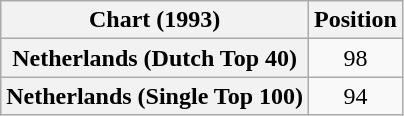<table class="wikitable sortable plainrowheaders" style="text-align:center">
<tr>
<th scope="col">Chart (1993)</th>
<th scope="col">Position</th>
</tr>
<tr>
<th scope="row">Netherlands (Dutch Top 40)</th>
<td>98</td>
</tr>
<tr>
<th scope="row">Netherlands (Single Top 100)</th>
<td>94</td>
</tr>
</table>
